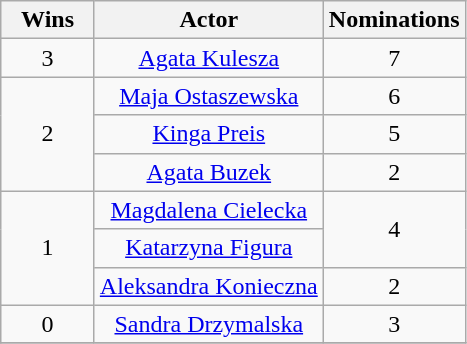<table class="wikitable" style="text-align:center;">
<tr>
<th scope="col" width="55">Wins</th>
<th scope="col">Actor</th>
<th scope="col" width="55">Nominations</th>
</tr>
<tr>
<td>3</td>
<td><a href='#'>Agata Kulesza</a></td>
<td>7</td>
</tr>
<tr>
<td rowspan=3>2</td>
<td><a href='#'>Maja Ostaszewska</a></td>
<td>6</td>
</tr>
<tr>
<td><a href='#'>Kinga Preis</a></td>
<td>5</td>
</tr>
<tr>
<td><a href='#'>Agata Buzek</a></td>
<td>2</td>
</tr>
<tr>
<td rowspan="3">1</td>
<td><a href='#'>Magdalena Cielecka</a></td>
<td rowspan="2">4</td>
</tr>
<tr>
<td><a href='#'>Katarzyna Figura</a></td>
</tr>
<tr>
<td><a href='#'>Aleksandra Konieczna</a></td>
<td>2</td>
</tr>
<tr>
<td>0</td>
<td><a href='#'>Sandra Drzymalska</a></td>
<td>3</td>
</tr>
<tr>
</tr>
</table>
